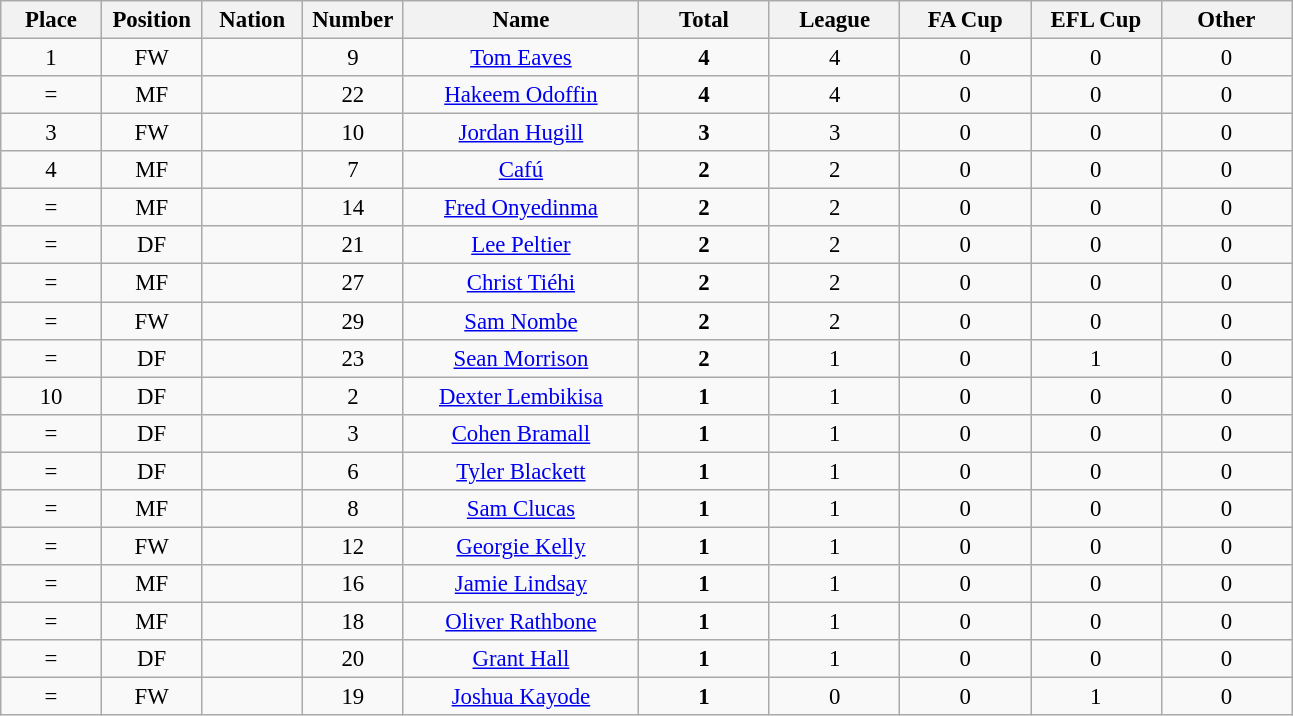<table class="wikitable" style="font-size: 95%; text-align: center;">
<tr>
<th width=60>Place</th>
<th width=60>Position</th>
<th width=60>Nation</th>
<th width=60>Number</th>
<th width=150>Name</th>
<th width=80>Total</th>
<th width=80>League</th>
<th width=80>FA Cup</th>
<th width=80>EFL Cup</th>
<th width=80>Other</th>
</tr>
<tr>
<td>1</td>
<td>FW</td>
<td></td>
<td>9</td>
<td><a href='#'>Tom Eaves</a></td>
<td><strong>4</strong></td>
<td>4</td>
<td>0</td>
<td>0</td>
<td>0</td>
</tr>
<tr>
<td>=</td>
<td>MF</td>
<td></td>
<td>22</td>
<td><a href='#'>Hakeem Odoffin</a></td>
<td><strong>4</strong></td>
<td>4</td>
<td>0</td>
<td>0</td>
<td>0</td>
</tr>
<tr>
<td>3</td>
<td>FW</td>
<td></td>
<td>10</td>
<td><a href='#'>Jordan Hugill</a></td>
<td><strong>3</strong></td>
<td>3</td>
<td>0</td>
<td>0</td>
<td>0</td>
</tr>
<tr>
<td>4</td>
<td>MF</td>
<td></td>
<td>7</td>
<td><a href='#'>Cafú</a></td>
<td><strong>2</strong></td>
<td>2</td>
<td>0</td>
<td>0</td>
<td>0</td>
</tr>
<tr>
<td>=</td>
<td>MF</td>
<td></td>
<td>14</td>
<td><a href='#'>Fred Onyedinma</a></td>
<td><strong>2</strong></td>
<td>2</td>
<td>0</td>
<td>0</td>
<td>0</td>
</tr>
<tr>
<td>=</td>
<td>DF</td>
<td></td>
<td>21</td>
<td><a href='#'>Lee Peltier</a></td>
<td><strong>2</strong></td>
<td>2</td>
<td>0</td>
<td>0</td>
<td>0</td>
</tr>
<tr>
<td>=</td>
<td>MF</td>
<td></td>
<td>27</td>
<td><a href='#'>Christ Tiéhi</a></td>
<td><strong>2</strong></td>
<td>2</td>
<td>0</td>
<td>0</td>
<td>0</td>
</tr>
<tr>
<td>=</td>
<td>FW</td>
<td></td>
<td>29</td>
<td><a href='#'>Sam Nombe</a></td>
<td><strong>2</strong></td>
<td>2</td>
<td>0</td>
<td>0</td>
<td>0</td>
</tr>
<tr>
<td>=</td>
<td>DF</td>
<td></td>
<td>23</td>
<td><a href='#'>Sean Morrison</a></td>
<td><strong>2</strong></td>
<td>1</td>
<td>0</td>
<td>1</td>
<td>0</td>
</tr>
<tr>
<td>10</td>
<td>DF</td>
<td></td>
<td>2</td>
<td><a href='#'>Dexter Lembikisa</a></td>
<td><strong>1</strong></td>
<td>1</td>
<td>0</td>
<td>0</td>
<td>0</td>
</tr>
<tr>
<td>=</td>
<td>DF</td>
<td></td>
<td>3</td>
<td><a href='#'>Cohen Bramall</a></td>
<td><strong>1</strong></td>
<td>1</td>
<td>0</td>
<td>0</td>
<td>0</td>
</tr>
<tr>
<td>=</td>
<td>DF</td>
<td></td>
<td>6</td>
<td><a href='#'>Tyler Blackett</a></td>
<td><strong>1</strong></td>
<td>1</td>
<td>0</td>
<td>0</td>
<td>0</td>
</tr>
<tr>
<td>=</td>
<td>MF</td>
<td></td>
<td>8</td>
<td><a href='#'>Sam Clucas</a></td>
<td><strong>1</strong></td>
<td>1</td>
<td>0</td>
<td>0</td>
<td>0</td>
</tr>
<tr>
<td>=</td>
<td>FW</td>
<td></td>
<td>12</td>
<td><a href='#'>Georgie Kelly</a></td>
<td><strong>1</strong></td>
<td>1</td>
<td>0</td>
<td>0</td>
<td>0</td>
</tr>
<tr>
<td>=</td>
<td>MF</td>
<td></td>
<td>16</td>
<td><a href='#'>Jamie Lindsay</a></td>
<td><strong>1</strong></td>
<td>1</td>
<td>0</td>
<td>0</td>
<td>0</td>
</tr>
<tr>
<td>=</td>
<td>MF</td>
<td></td>
<td>18</td>
<td><a href='#'>Oliver Rathbone</a></td>
<td><strong>1</strong></td>
<td>1</td>
<td>0</td>
<td>0</td>
<td>0</td>
</tr>
<tr>
<td>=</td>
<td>DF</td>
<td></td>
<td>20</td>
<td><a href='#'>Grant Hall</a></td>
<td><strong>1</strong></td>
<td>1</td>
<td>0</td>
<td>0</td>
<td>0</td>
</tr>
<tr>
<td>=</td>
<td>FW</td>
<td></td>
<td>19</td>
<td><a href='#'>Joshua Kayode</a></td>
<td><strong>1</strong></td>
<td>0</td>
<td>0</td>
<td>1</td>
<td>0</td>
</tr>
</table>
